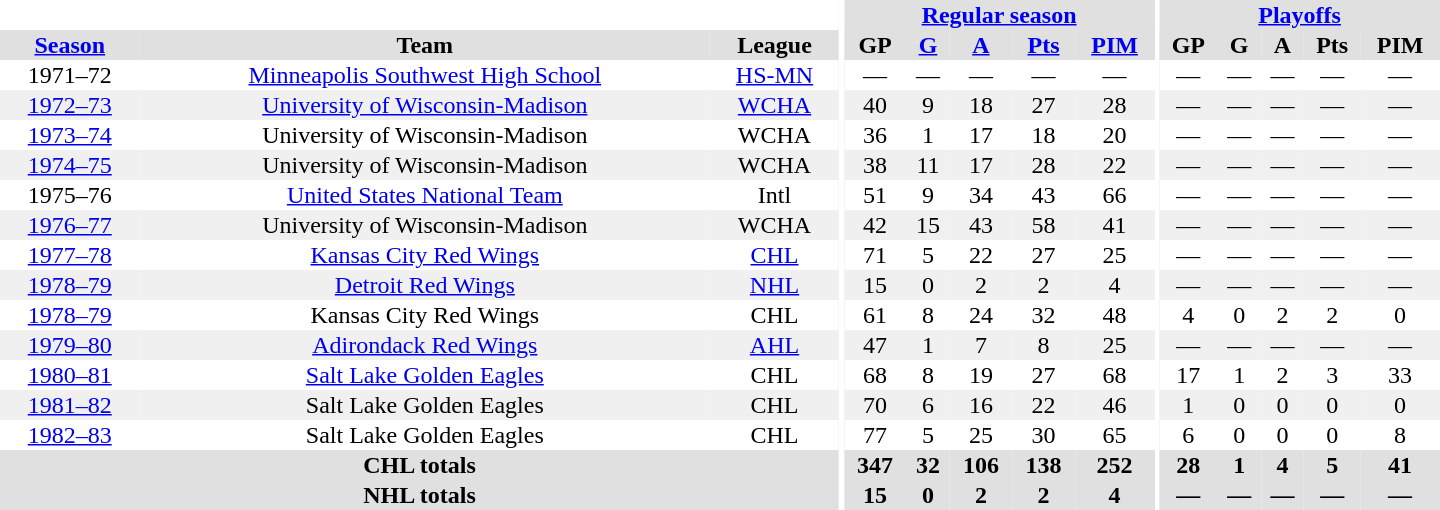<table border="0" cellpadding="1" cellspacing="0" style="text-align:center; width:60em">
<tr bgcolor="#e0e0e0">
<th colspan="3" bgcolor="#ffffff"></th>
<th rowspan="100" bgcolor="#ffffff"></th>
<th colspan="5"><a href='#'>Regular season</a></th>
<th rowspan="100" bgcolor="#ffffff"></th>
<th colspan="5"><a href='#'>Playoffs</a></th>
</tr>
<tr bgcolor="#e0e0e0">
<th><a href='#'>Season</a></th>
<th>Team</th>
<th>League</th>
<th>GP</th>
<th><a href='#'>G</a></th>
<th><a href='#'>A</a></th>
<th><a href='#'>Pts</a></th>
<th><a href='#'>PIM</a></th>
<th>GP</th>
<th>G</th>
<th>A</th>
<th>Pts</th>
<th>PIM</th>
</tr>
<tr>
<td>1971–72</td>
<td><a href='#'>Minneapolis Southwest High School</a></td>
<td><a href='#'>HS-MN</a></td>
<td>—</td>
<td>—</td>
<td>—</td>
<td>—</td>
<td>—</td>
<td>—</td>
<td>—</td>
<td>—</td>
<td>—</td>
<td>—</td>
</tr>
<tr bgcolor="#f0f0f0">
<td><a href='#'>1972–73</a></td>
<td><a href='#'>University of Wisconsin-Madison</a></td>
<td><a href='#'>WCHA</a></td>
<td>40</td>
<td>9</td>
<td>18</td>
<td>27</td>
<td>28</td>
<td>—</td>
<td>—</td>
<td>—</td>
<td>—</td>
<td>—</td>
</tr>
<tr>
<td><a href='#'>1973–74</a></td>
<td>University of Wisconsin-Madison</td>
<td>WCHA</td>
<td>36</td>
<td>1</td>
<td>17</td>
<td>18</td>
<td>20</td>
<td>—</td>
<td>—</td>
<td>—</td>
<td>—</td>
<td>—</td>
</tr>
<tr bgcolor="#f0f0f0">
<td><a href='#'>1974–75</a></td>
<td>University of Wisconsin-Madison</td>
<td>WCHA</td>
<td>38</td>
<td>11</td>
<td>17</td>
<td>28</td>
<td>22</td>
<td>—</td>
<td>—</td>
<td>—</td>
<td>—</td>
<td>—</td>
</tr>
<tr>
<td>1975–76</td>
<td><a href='#'>United States National Team</a></td>
<td>Intl</td>
<td>51</td>
<td>9</td>
<td>34</td>
<td>43</td>
<td>66</td>
<td>—</td>
<td>—</td>
<td>—</td>
<td>—</td>
<td>—</td>
</tr>
<tr bgcolor="#f0f0f0">
<td><a href='#'>1976–77</a></td>
<td>University of Wisconsin-Madison</td>
<td>WCHA</td>
<td>42</td>
<td>15</td>
<td>43</td>
<td>58</td>
<td>41</td>
<td>—</td>
<td>—</td>
<td>—</td>
<td>—</td>
<td>—</td>
</tr>
<tr>
<td><a href='#'>1977–78</a></td>
<td><a href='#'>Kansas City Red Wings</a></td>
<td><a href='#'>CHL</a></td>
<td>71</td>
<td>5</td>
<td>22</td>
<td>27</td>
<td>25</td>
<td>—</td>
<td>—</td>
<td>—</td>
<td>—</td>
<td>—</td>
</tr>
<tr bgcolor="#f0f0f0">
<td><a href='#'>1978–79</a></td>
<td><a href='#'>Detroit Red Wings</a></td>
<td><a href='#'>NHL</a></td>
<td>15</td>
<td>0</td>
<td>2</td>
<td>2</td>
<td>4</td>
<td>—</td>
<td>—</td>
<td>—</td>
<td>—</td>
<td>—</td>
</tr>
<tr>
<td><a href='#'>1978–79</a></td>
<td>Kansas City Red Wings</td>
<td>CHL</td>
<td>61</td>
<td>8</td>
<td>24</td>
<td>32</td>
<td>48</td>
<td>4</td>
<td>0</td>
<td>2</td>
<td>2</td>
<td>0</td>
</tr>
<tr bgcolor="#f0f0f0">
<td><a href='#'>1979–80</a></td>
<td><a href='#'>Adirondack Red Wings</a></td>
<td><a href='#'>AHL</a></td>
<td>47</td>
<td>1</td>
<td>7</td>
<td>8</td>
<td>25</td>
<td>—</td>
<td>—</td>
<td>—</td>
<td>—</td>
<td>—</td>
</tr>
<tr>
<td><a href='#'>1980–81</a></td>
<td><a href='#'>Salt Lake Golden Eagles</a></td>
<td>CHL</td>
<td>68</td>
<td>8</td>
<td>19</td>
<td>27</td>
<td>68</td>
<td>17</td>
<td>1</td>
<td>2</td>
<td>3</td>
<td>33</td>
</tr>
<tr bgcolor="#f0f0f0">
<td><a href='#'>1981–82</a></td>
<td>Salt Lake Golden Eagles</td>
<td>CHL</td>
<td>70</td>
<td>6</td>
<td>16</td>
<td>22</td>
<td>46</td>
<td>1</td>
<td>0</td>
<td>0</td>
<td>0</td>
<td>0</td>
</tr>
<tr>
<td><a href='#'>1982–83</a></td>
<td>Salt Lake Golden Eagles</td>
<td>CHL</td>
<td>77</td>
<td>5</td>
<td>25</td>
<td>30</td>
<td>65</td>
<td>6</td>
<td>0</td>
<td>0</td>
<td>0</td>
<td>8</td>
</tr>
<tr bgcolor="#e0e0e0">
<th colspan="3">CHL totals</th>
<th>347</th>
<th>32</th>
<th>106</th>
<th>138</th>
<th>252</th>
<th>28</th>
<th>1</th>
<th>4</th>
<th>5</th>
<th>41</th>
</tr>
<tr bgcolor="#e0e0e0">
<th colspan="3">NHL totals</th>
<th>15</th>
<th>0</th>
<th>2</th>
<th>2</th>
<th>4</th>
<th>—</th>
<th>—</th>
<th>—</th>
<th>—</th>
<th>—</th>
</tr>
</table>
